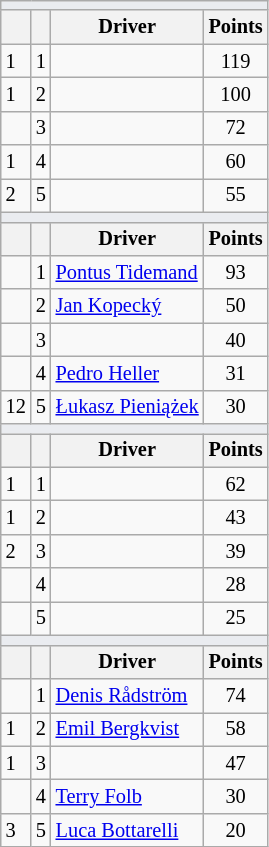<table class="wikitable" style="font-size: 85%;">
<tr>
<td style="background-color:#EAECF0; text-align:center" colspan="4"></td>
</tr>
<tr>
<th></th>
<th></th>
<th>Driver</th>
<th>Points</th>
</tr>
<tr>
<td align="left"> 1</td>
<td align="center">1</td>
<td></td>
<td align="center">119</td>
</tr>
<tr>
<td align="left"> 1</td>
<td align="center">2</td>
<td></td>
<td align="center">100</td>
</tr>
<tr>
<td align="left"></td>
<td align="center">3</td>
<td></td>
<td align="center">72</td>
</tr>
<tr>
<td align="left"> 1</td>
<td align="center">4</td>
<td></td>
<td align="center">60</td>
</tr>
<tr>
<td align="left"> 2</td>
<td align="center">5</td>
<td></td>
<td align="center">55</td>
</tr>
<tr>
<td style="background-color:#EAECF0; text-align:center" colspan="4"></td>
</tr>
<tr>
<th></th>
<th></th>
<th>Driver</th>
<th>Points</th>
</tr>
<tr>
<td align="left"></td>
<td align="center">1</td>
<td> <a href='#'>Pontus Tidemand</a></td>
<td align="center">93</td>
</tr>
<tr>
<td align="left"></td>
<td align="center">2</td>
<td> <a href='#'>Jan Kopecký</a></td>
<td align="center">50</td>
</tr>
<tr>
<td align="left"></td>
<td align="center">3</td>
<td></td>
<td align="center">40</td>
</tr>
<tr>
<td align="left"></td>
<td align="center">4</td>
<td> <a href='#'>Pedro Heller</a></td>
<td align="center">31</td>
</tr>
<tr>
<td align="left"> 12</td>
<td align="center">5</td>
<td> <a href='#'>Łukasz Pieniążek</a></td>
<td align="center">30</td>
</tr>
<tr>
<td style="background-color:#EAECF0; text-align:center" colspan="4"></td>
</tr>
<tr>
<th></th>
<th></th>
<th>Driver</th>
<th>Points</th>
</tr>
<tr>
<td align="left"> 1</td>
<td align="center">1</td>
<td></td>
<td align="center">62</td>
</tr>
<tr>
<td align="left"> 1</td>
<td align="center">2</td>
<td></td>
<td align="center">43</td>
</tr>
<tr>
<td align="left"> 2</td>
<td align="center">3</td>
<td></td>
<td align="center">39</td>
</tr>
<tr>
<td align="left"></td>
<td align="center">4</td>
<td></td>
<td align="center">28</td>
</tr>
<tr>
<td align="left"></td>
<td align="center">5</td>
<td></td>
<td align="center">25</td>
</tr>
<tr>
<td style="background-color:#EAECF0; text-align:center" colspan="4"></td>
</tr>
<tr>
<th></th>
<th></th>
<th>Driver</th>
<th>Points</th>
</tr>
<tr>
<td align="left"></td>
<td align="center">1</td>
<td> <a href='#'>Denis Rådström</a></td>
<td align="center">74</td>
</tr>
<tr>
<td align="left"> 1</td>
<td align="center">2</td>
<td> <a href='#'>Emil Bergkvist</a></td>
<td align="center">58</td>
</tr>
<tr>
<td align="left"> 1</td>
<td align="center">3</td>
<td></td>
<td align="center">47</td>
</tr>
<tr>
<td align="left"></td>
<td align="center">4</td>
<td> <a href='#'>Terry Folb</a></td>
<td align="center">30</td>
</tr>
<tr>
<td align="left"> 3</td>
<td align="center">5</td>
<td> <a href='#'>Luca Bottarelli</a></td>
<td align="center">20</td>
</tr>
</table>
